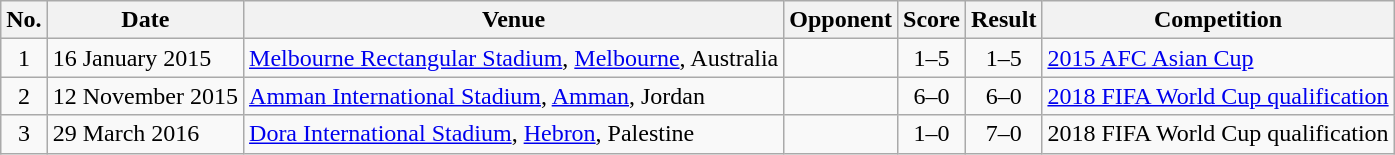<table class="wikitable sortable">
<tr>
<th>No.</th>
<th>Date</th>
<th>Venue</th>
<th>Opponent</th>
<th>Score</th>
<th>Result</th>
<th>Competition</th>
</tr>
<tr>
<td align=center>1</td>
<td>16 January 2015</td>
<td><a href='#'>Melbourne Rectangular Stadium</a>, <a href='#'>Melbourne</a>, Australia</td>
<td></td>
<td align=center>1–5</td>
<td align=center>1–5</td>
<td><a href='#'>2015 AFC Asian Cup</a></td>
</tr>
<tr>
<td align=center>2</td>
<td>12 November 2015</td>
<td><a href='#'>Amman International Stadium</a>, <a href='#'>Amman</a>, Jordan</td>
<td></td>
<td align=center>6–0</td>
<td align=center>6–0</td>
<td><a href='#'>2018 FIFA World Cup qualification</a></td>
</tr>
<tr>
<td align=center>3</td>
<td>29 March 2016</td>
<td><a href='#'>Dora International Stadium</a>, <a href='#'>Hebron</a>, Palestine</td>
<td></td>
<td align=center>1–0</td>
<td align=center>7–0</td>
<td>2018 FIFA World Cup qualification</td>
</tr>
</table>
